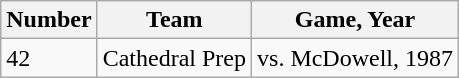<table class="wikitable">
<tr>
<th>Number</th>
<th>Team</th>
<th>Game, Year</th>
</tr>
<tr>
<td>42</td>
<td>Cathedral Prep</td>
<td>vs. McDowell, 1987</td>
</tr>
</table>
